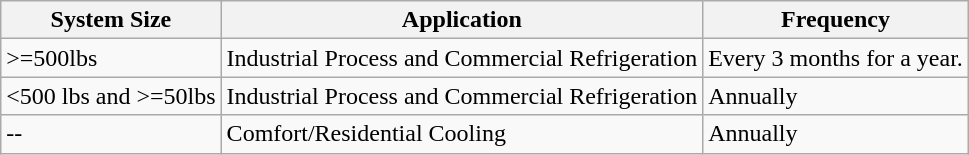<table class=wikitable>
<tr>
<th>System Size</th>
<th>Application</th>
<th>Frequency</th>
</tr>
<tr>
<td>>=500lbs</td>
<td>Industrial Process and Commercial Refrigeration</td>
<td>Every 3 months for a year.</td>
</tr>
<tr>
<td><500 lbs and >=50lbs</td>
<td>Industrial Process and Commercial Refrigeration</td>
<td>Annually</td>
</tr>
<tr>
<td>--</td>
<td>Comfort/Residential Cooling</td>
<td>Annually</td>
</tr>
</table>
